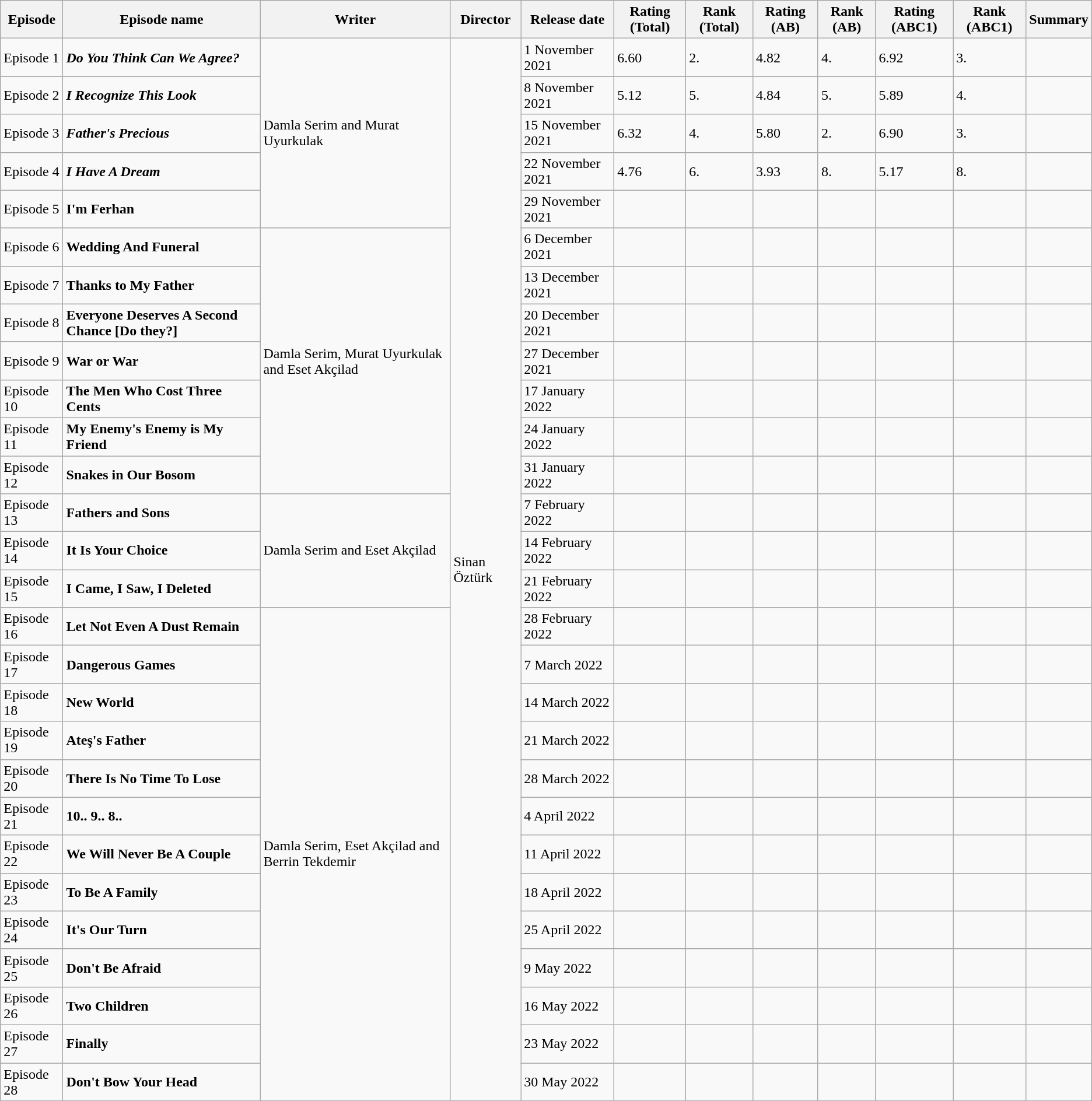<table class="wikitable">
<tr>
<th>Episode</th>
<th>Episode name</th>
<th>Writer</th>
<th>Director</th>
<th>Release date</th>
<th>Rating (Total)</th>
<th>Rank (Total)</th>
<th>Rating (AB)</th>
<th>Rank (AB)</th>
<th>Rating (ABC1)</th>
<th>Rank (ABC1)</th>
<th>Summary</th>
</tr>
<tr>
<td>Episode 1</td>
<td><strong><em>Do You Think Can We Agree?</em></strong></td>
<td rowspan="5">Damla Serim and Murat Uyurkulak</td>
<td rowspan="28">Sinan Öztürk</td>
<td>1 November 2021</td>
<td>6.60</td>
<td>2.</td>
<td>4.82</td>
<td>4.</td>
<td>6.92</td>
<td>3.</td>
<td></td>
</tr>
<tr>
<td>Episode 2</td>
<td><strong><em>I Recognize This Look</em></strong></td>
<td>8 November 2021</td>
<td>5.12</td>
<td>5.</td>
<td>4.84</td>
<td>5.</td>
<td>5.89</td>
<td>4.</td>
<td></td>
</tr>
<tr>
<td>Episode 3</td>
<td><strong><em>Father's Precious</em></strong></td>
<td>15 November 2021</td>
<td>6.32</td>
<td>4.</td>
<td>5.80</td>
<td>2.</td>
<td>6.90</td>
<td>3.</td>
<td></td>
</tr>
<tr>
<td>Episode 4</td>
<td><strong><em>I Have A Dream</em></strong></td>
<td>22 November 2021</td>
<td>4.76</td>
<td>6.</td>
<td>3.93</td>
<td>8.</td>
<td>5.17</td>
<td>8.</td>
<td></td>
</tr>
<tr>
<td>Episode 5</td>
<td><strong>I'm Ferhan</strong></td>
<td>29 November 2021</td>
<td></td>
<td></td>
<td></td>
<td></td>
<td></td>
<td></td>
<td></td>
</tr>
<tr>
<td>Episode 6</td>
<td><strong>Wedding And Funeral</strong></td>
<td rowspan="7">Damla Serim, Murat Uyurkulak and Eset Akçilad</td>
<td>6 December 2021</td>
<td></td>
<td></td>
<td></td>
<td></td>
<td></td>
<td></td>
<td></td>
</tr>
<tr>
<td>Episode 7</td>
<td><strong>Thanks to My Father</strong></td>
<td>13 December 2021</td>
<td></td>
<td></td>
<td></td>
<td></td>
<td></td>
<td></td>
<td></td>
</tr>
<tr>
<td>Episode 8</td>
<td><strong>Everyone Deserves A Second Chance [Do they?]</strong></td>
<td>20 December<br>2021</td>
<td></td>
<td></td>
<td></td>
<td></td>
<td></td>
<td></td>
<td></td>
</tr>
<tr>
<td>Episode 9</td>
<td><strong>War or War</strong></td>
<td>27 December 2021</td>
<td></td>
<td></td>
<td></td>
<td></td>
<td></td>
<td></td>
<td></td>
</tr>
<tr>
<td>Episode 10</td>
<td><strong>The Men Who Cost Three Cents</strong></td>
<td>17 January 2022</td>
<td></td>
<td></td>
<td></td>
<td></td>
<td></td>
<td></td>
<td></td>
</tr>
<tr>
<td>Episode 11</td>
<td><strong>My Enemy's Enemy is My Friend</strong></td>
<td>24 January 2022</td>
<td></td>
<td></td>
<td></td>
<td></td>
<td></td>
<td></td>
<td></td>
</tr>
<tr>
<td>Episode 12</td>
<td><strong>Snakes in Our Bosom</strong></td>
<td>31 January 2022</td>
<td></td>
<td></td>
<td></td>
<td></td>
<td></td>
<td></td>
<td></td>
</tr>
<tr>
<td>Episode 13</td>
<td><strong>Fathers and Sons</strong></td>
<td rowspan="3">Damla Serim and Eset Akçilad</td>
<td>7 February 2022</td>
<td></td>
<td></td>
<td></td>
<td></td>
<td></td>
<td></td>
<td></td>
</tr>
<tr>
<td>Episode 14</td>
<td><strong>It Is Your Choice</strong></td>
<td>14 February 2022</td>
<td></td>
<td></td>
<td></td>
<td></td>
<td></td>
<td></td>
<td></td>
</tr>
<tr>
<td>Episode 15</td>
<td><strong>I Came, I Saw, I Deleted</strong></td>
<td>21 February 2022</td>
<td></td>
<td></td>
<td></td>
<td></td>
<td></td>
<td></td>
<td></td>
</tr>
<tr>
<td>Episode 16</td>
<td><strong>Let Not Even A Dust Remain</strong></td>
<td rowspan="13">Damla Serim, Eset Akçilad and Berrin Tekdemir</td>
<td>28 February<br>2022</td>
<td></td>
<td></td>
<td></td>
<td></td>
<td></td>
<td></td>
<td></td>
</tr>
<tr>
<td>Episode<br>17</td>
<td><strong>Dangerous Games</strong></td>
<td>7 March 2022</td>
<td></td>
<td></td>
<td></td>
<td></td>
<td></td>
<td></td>
<td></td>
</tr>
<tr>
<td>Episode<br>18</td>
<td><strong>New World</strong></td>
<td>14 March 2022</td>
<td></td>
<td></td>
<td></td>
<td></td>
<td></td>
<td></td>
<td></td>
</tr>
<tr>
<td>Episode<br>19</td>
<td><strong>Ateş's Father</strong></td>
<td>21 March 2022</td>
<td></td>
<td></td>
<td></td>
<td></td>
<td></td>
<td></td>
<td></td>
</tr>
<tr>
<td>Episode 20</td>
<td><strong>There Is No Time To Lose</strong></td>
<td>28 March 2022</td>
<td></td>
<td></td>
<td></td>
<td></td>
<td></td>
<td></td>
<td></td>
</tr>
<tr>
<td>Episode 21</td>
<td><strong>10.. 9.. 8..</strong></td>
<td>4 April 2022</td>
<td></td>
<td></td>
<td></td>
<td></td>
<td></td>
<td></td>
<td></td>
</tr>
<tr>
<td>Episode 22</td>
<td><strong>We Will Never Be A Couple</strong></td>
<td>11 April 2022</td>
<td></td>
<td></td>
<td></td>
<td></td>
<td></td>
<td></td>
<td></td>
</tr>
<tr>
<td>Episode 23</td>
<td><strong>To Be A Family</strong></td>
<td>18 April 2022</td>
<td></td>
<td></td>
<td></td>
<td></td>
<td></td>
<td></td>
<td></td>
</tr>
<tr>
<td>Episode 24</td>
<td><strong>It's Our Turn</strong></td>
<td>25 April 2022</td>
<td></td>
<td></td>
<td></td>
<td></td>
<td></td>
<td></td>
<td></td>
</tr>
<tr>
<td>Episode 25</td>
<td><strong>Don't Be Afraid</strong></td>
<td>9 May 2022</td>
<td></td>
<td></td>
<td></td>
<td></td>
<td></td>
<td></td>
<td></td>
</tr>
<tr>
<td>Episode 26</td>
<td><strong>Two Children</strong></td>
<td>16 May 2022</td>
<td></td>
<td></td>
<td></td>
<td></td>
<td></td>
<td></td>
<td></td>
</tr>
<tr>
<td>Episode 27</td>
<td><strong>Finally</strong></td>
<td>23 May 2022</td>
<td></td>
<td></td>
<td></td>
<td></td>
<td></td>
<td></td>
<td></td>
</tr>
<tr>
<td>Episode 28</td>
<td><strong>Don't Bow Your Head</strong></td>
<td>30 May 2022</td>
<td></td>
<td></td>
<td></td>
<td></td>
<td></td>
<td></td>
<td></td>
</tr>
</table>
